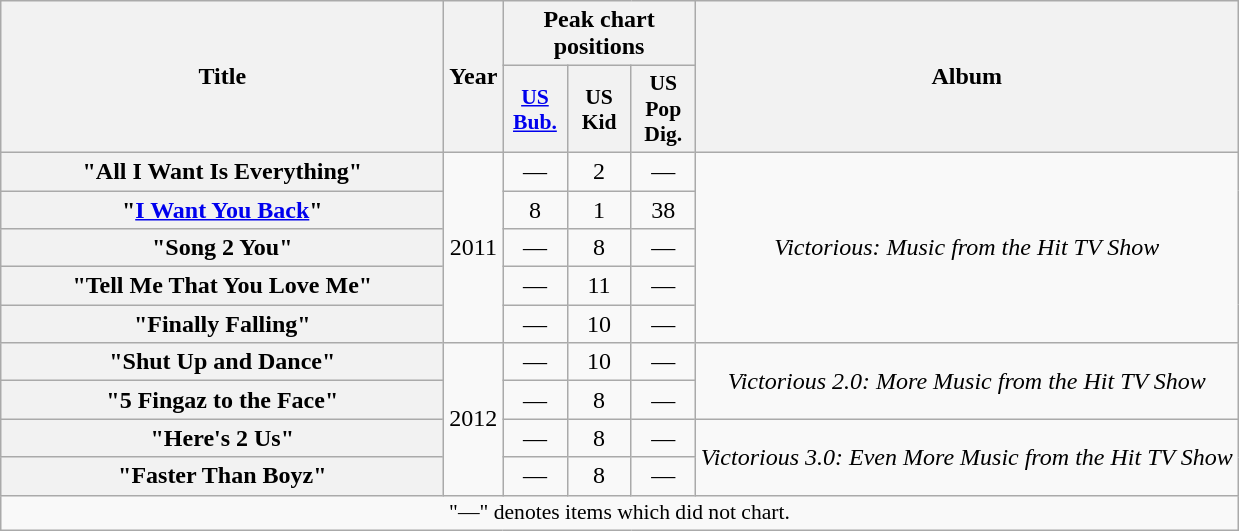<table class="wikitable plainrowheaders" style="text-align:center;">
<tr>
<th scope="col" rowspan="2" style="width:18em;">Title</th>
<th scope="col" rowspan="2">Year</th>
<th scope="col" colspan="3">Peak chart positions</th>
<th scope="col" rowspan="2">Album</th>
</tr>
<tr>
<th scope="col" style="width:2.5em;font-size:90%;"><a href='#'>US<br>Bub.</a><br></th>
<th scope="col" style="width:2.5em;font-size:90%;">US<br>Kid<br></th>
<th scope="col" style="width:2.5em;font-size:90%;">US<br>Pop Dig.<br></th>
</tr>
<tr>
<th scope="row">"All I Want Is Everything"<br></th>
<td rowspan="5">2011</td>
<td>—</td>
<td>2</td>
<td>—</td>
<td rowspan="5"><em>Victorious: Music from the Hit TV Show</em></td>
</tr>
<tr>
<th scope="row">"<a href='#'>I Want You Back</a>"<br></th>
<td>8</td>
<td>1</td>
<td>38</td>
</tr>
<tr>
<th scope="row">"Song 2 You"<br></th>
<td>—</td>
<td>8</td>
<td>—</td>
</tr>
<tr>
<th scope="row">"Tell Me That You Love Me"<br></th>
<td>—</td>
<td>11</td>
<td>—</td>
</tr>
<tr>
<th scope="row">"Finally Falling"<br></th>
<td>—</td>
<td>10</td>
<td>—</td>
</tr>
<tr>
<th scope="row">"Shut Up and Dance"<br></th>
<td rowspan="4">2012</td>
<td>—</td>
<td>10</td>
<td>—</td>
<td rowspan="2"><em>Victorious 2.0: More Music from the Hit TV Show</em></td>
</tr>
<tr>
<th scope="row">"5 Fingaz to the Face"<br></th>
<td>—</td>
<td>8</td>
<td>—</td>
</tr>
<tr>
<th scope="row">"Here's 2 Us"<br></th>
<td>—</td>
<td>8</td>
<td>—</td>
<td rowspan="2"><em>Victorious 3.0: Even More Music from the Hit TV Show</em></td>
</tr>
<tr>
<th scope="row">"Faster Than Boyz"<br></th>
<td>—</td>
<td>8</td>
<td>—</td>
</tr>
<tr>
<td colspan="6" style="text-align:center; font-size:90%;">"—" denotes items which did not chart.</td>
</tr>
</table>
